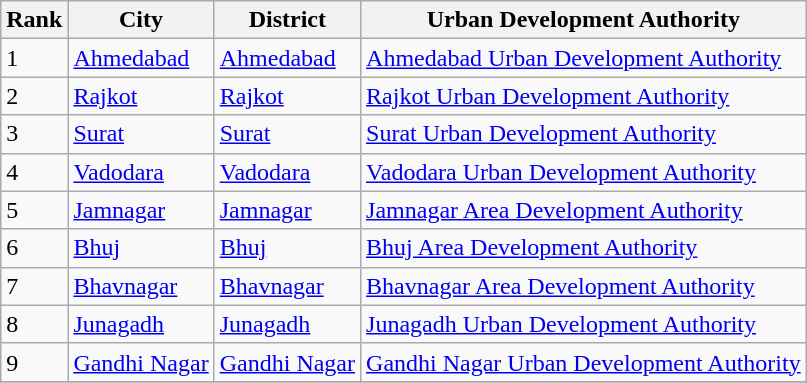<table class="wikitable sortable">
<tr>
<th>Rank</th>
<th>City</th>
<th>District</th>
<th>Urban Development Authority</th>
</tr>
<tr>
<td>1</td>
<td><a href='#'>Ahmedabad</a></td>
<td><a href='#'>Ahmedabad</a></td>
<td><a href='#'>Ahmedabad Urban Development Authority</a></td>
</tr>
<tr>
<td>2</td>
<td><a href='#'>Rajkot</a></td>
<td><a href='#'>Rajkot</a></td>
<td><a href='#'>Rajkot Urban Development Authority</a></td>
</tr>
<tr>
<td>3</td>
<td><a href='#'>Surat</a></td>
<td><a href='#'>Surat</a></td>
<td><a href='#'>Surat Urban Development Authority</a></td>
</tr>
<tr>
<td>4</td>
<td><a href='#'>Vadodara</a></td>
<td><a href='#'>Vadodara</a></td>
<td><a href='#'>Vadodara Urban Development Authority</a></td>
</tr>
<tr>
<td>5</td>
<td><a href='#'>Jamnagar</a></td>
<td><a href='#'>Jamnagar</a></td>
<td><a href='#'>Jamnagar Area Development Authority</a></td>
</tr>
<tr>
<td>6</td>
<td><a href='#'>Bhuj</a></td>
<td><a href='#'>Bhuj</a></td>
<td><a href='#'>Bhuj Area Development Authority</a></td>
</tr>
<tr>
<td>7</td>
<td><a href='#'>Bhavnagar</a></td>
<td><a href='#'>Bhavnagar</a></td>
<td><a href='#'>Bhavnagar Area Development Authority</a></td>
</tr>
<tr>
<td>8</td>
<td><a href='#'>Junagadh</a></td>
<td><a href='#'>Junagadh</a></td>
<td><a href='#'>Junagadh Urban Development Authority</a></td>
</tr>
<tr>
<td>9</td>
<td><a href='#'>Gandhi Nagar</a></td>
<td><a href='#'>Gandhi Nagar</a></td>
<td><a href='#'>Gandhi Nagar Urban Development Authority</a></td>
</tr>
<tr>
</tr>
</table>
